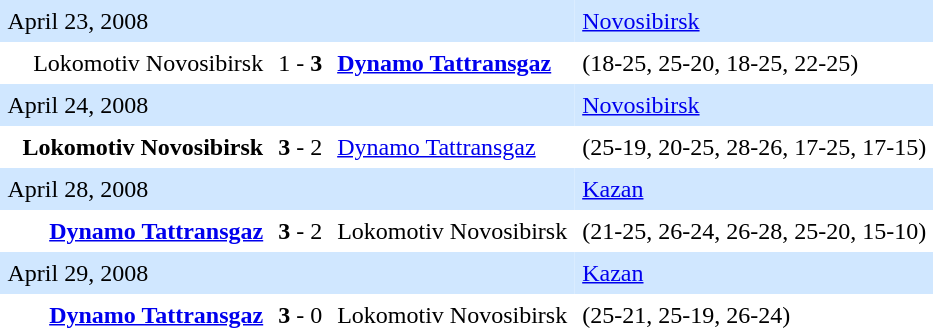<table style=border-collapse:collapse cellspacing=0 cellpadding=5>
<tr bgcolor=#D0E7FF>
<td colspan="4">April 23, 2008</td>
<td><a href='#'>Novosibirsk</a></td>
</tr>
<tr>
<td></td>
<td align=right>Lokomotiv Novosibirsk</td>
<td>1 - <strong>3</strong></td>
<td><strong><a href='#'>Dynamo Tattransgaz</a></strong></td>
<td>(18-25, 25-20, 18-25, 22-25)</td>
</tr>
<tr bgcolor=#D0E7FF>
<td colspan="4">April 24, 2008</td>
<td><a href='#'>Novosibirsk</a></td>
</tr>
<tr>
<td></td>
<td align=right><strong>Lokomotiv Novosibirsk</strong></td>
<td><strong>3</strong> - 2</td>
<td><a href='#'>Dynamo Tattransgaz</a></td>
<td>(25-19, 20-25, 28-26, 17-25, 17-15)</td>
</tr>
<tr bgcolor=#D0E7FF>
<td colspan="4">April 28, 2008</td>
<td><a href='#'>Kazan</a></td>
</tr>
<tr>
<td></td>
<td align=right><strong><a href='#'>Dynamo Tattransgaz</a></strong></td>
<td><strong>3</strong> - 2</td>
<td>Lokomotiv Novosibirsk</td>
<td>(21-25, 26-24, 26-28, 25-20, 15-10)</td>
</tr>
<tr bgcolor=#D0E7FF>
<td colspan="4">April 29, 2008</td>
<td><a href='#'>Kazan</a></td>
</tr>
<tr>
<td></td>
<td align=right><strong><a href='#'>Dynamo Tattransgaz</a></strong></td>
<td><strong>3</strong> - 0</td>
<td>Lokomotiv Novosibirsk</td>
<td>(25-21, 25-19, 26-24)</td>
</tr>
<tr>
</tr>
</table>
